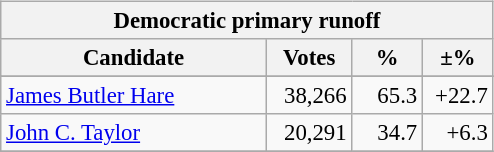<table class="wikitable" align="left" style="margin: 1em 1em 1em 0; font-size: 95%;">
<tr>
<th colspan="4">Democratic primary runoff</th>
</tr>
<tr>
<th colspan="1" style="width: 170px">Candidate</th>
<th style="width: 50px">Votes</th>
<th style="width: 40px">%</th>
<th style="width: 40px">±%</th>
</tr>
<tr>
</tr>
<tr>
<td><a href='#'>James Butler Hare</a></td>
<td align="right">38,266</td>
<td align="right">65.3</td>
<td align="right">+22.7</td>
</tr>
<tr>
<td><a href='#'>John C. Taylor</a></td>
<td align="right">20,291</td>
<td align="right">34.7</td>
<td align="right">+6.3</td>
</tr>
<tr>
</tr>
</table>
